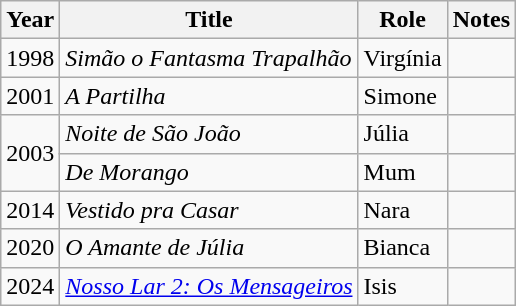<table class="wikitable">
<tr>
<th>Year</th>
<th>Title</th>
<th>Role</th>
<th>Notes</th>
</tr>
<tr>
<td>1998</td>
<td><em>Simão o Fantasma Trapalhão</em></td>
<td>Virgínia</td>
<td></td>
</tr>
<tr>
<td>2001</td>
<td><em>A Partilha</em></td>
<td>Simone</td>
<td></td>
</tr>
<tr>
<td rowspan="2">2003</td>
<td><em>Noite de São João</em></td>
<td>Júlia</td>
<td></td>
</tr>
<tr>
<td><em>De Morango</em></td>
<td>Mum</td>
<td></td>
</tr>
<tr>
<td>2014</td>
<td><em>Vestido pra Casar</em></td>
<td>Nara</td>
<td></td>
</tr>
<tr>
<td>2020</td>
<td><em>O Amante de Júlia</em></td>
<td>Bianca</td>
<td></td>
</tr>
<tr>
<td>2024</td>
<td><em><a href='#'>Nosso Lar 2: Os Mensageiros</a></em></td>
<td>Isis</td>
<td></td>
</tr>
</table>
